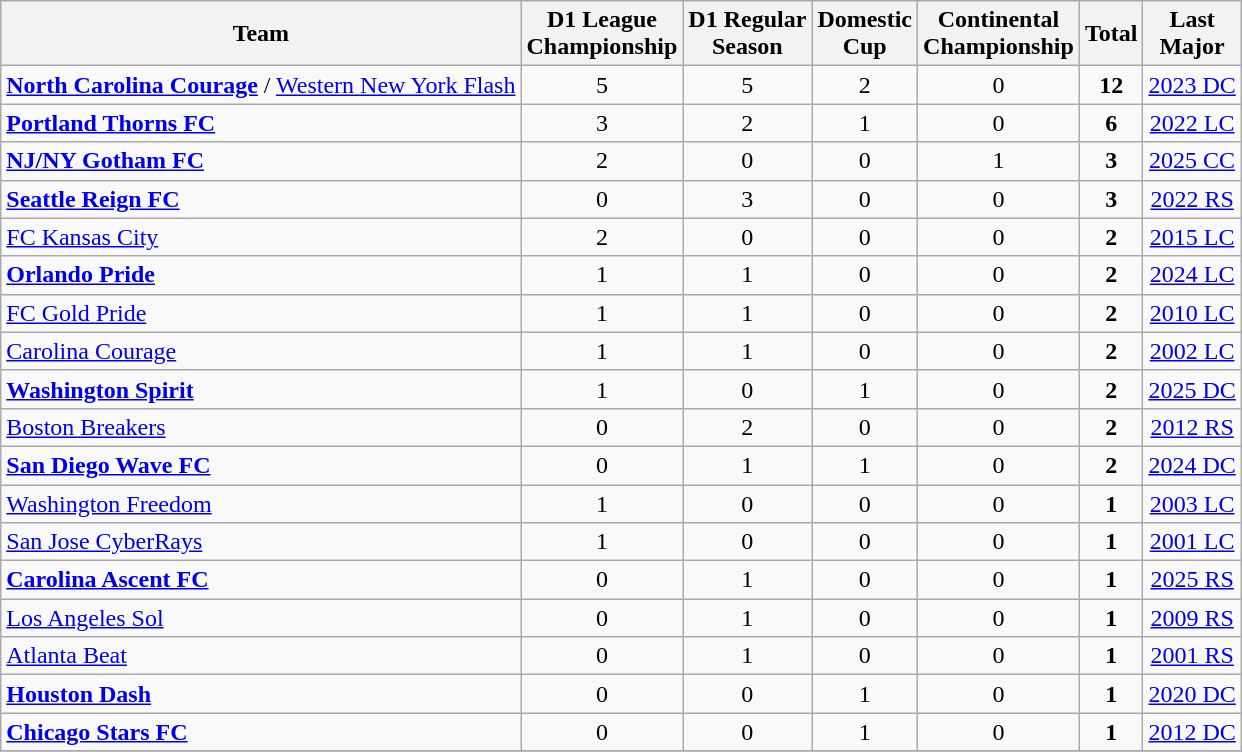<table class="sortable wikitable" style="text-align:center">
<tr>
<th>Team</th>
<th>D1 League<br>Championship</th>
<th>D1 Regular<br>Season</th>
<th>Domestic<br>Cup</th>
<th>Continental<br>Championship</th>
<th>Total</th>
<th>Last<br>Major</th>
</tr>
<tr>
<td align=left><strong><a href='#'>North Carolina Courage</a></strong> / <a href='#'>Western New York Flash</a></td>
<td>5</td>
<td>5</td>
<td>2</td>
<td>0</td>
<td><strong>12</strong></td>
<td><a href='#'>2023 DC</a></td>
</tr>
<tr>
<td align=left><strong><a href='#'>Portland Thorns FC</a></strong></td>
<td>3</td>
<td>2</td>
<td>1</td>
<td>0</td>
<td><strong>6</strong></td>
<td><a href='#'>2022 LC</a></td>
</tr>
<tr>
<td align=left><strong><a href='#'>NJ/NY Gotham FC</a></strong></td>
<td>2</td>
<td>0</td>
<td>0</td>
<td>1</td>
<td><strong>3</strong></td>
<td><a href='#'>2025 CC</a></td>
</tr>
<tr>
<td align=left><strong><a href='#'>Seattle Reign FC</a></strong></td>
<td>0</td>
<td>3</td>
<td>0</td>
<td>0</td>
<td><strong>3</strong></td>
<td><a href='#'>2022 RS</a></td>
</tr>
<tr>
<td align=left><a href='#'>FC Kansas City</a> </td>
<td>2</td>
<td>0</td>
<td>0</td>
<td>0</td>
<td><strong>2</strong></td>
<td><a href='#'>2015 LC</a></td>
</tr>
<tr>
<td align=left><strong><a href='#'>Orlando Pride</a></strong></td>
<td>1</td>
<td>1</td>
<td>0</td>
<td>0</td>
<td><strong>2</strong></td>
<td><a href='#'>2024 LC</a></td>
</tr>
<tr>
<td align=left><a href='#'>FC Gold Pride</a> </td>
<td>1</td>
<td>1</td>
<td>0</td>
<td>0</td>
<td><strong>2</strong></td>
<td><a href='#'>2010 LC</a></td>
</tr>
<tr>
<td align=left><a href='#'>Carolina Courage</a> </td>
<td>1</td>
<td>1</td>
<td>0</td>
<td>0</td>
<td><strong>2</strong></td>
<td><a href='#'>2002 LC</a></td>
</tr>
<tr>
<td align=left><strong><a href='#'>Washington Spirit</a></strong></td>
<td>1</td>
<td>0</td>
<td>1</td>
<td>0</td>
<td><strong>2</strong></td>
<td><a href='#'>2025 DC</a></td>
</tr>
<tr>
<td align=left><a href='#'>Boston Breakers</a> </td>
<td>0</td>
<td>2</td>
<td>0</td>
<td>0</td>
<td><strong>2</strong></td>
<td><a href='#'>2012 RS</a></td>
</tr>
<tr>
<td align=left><strong><a href='#'>San Diego Wave FC</a></strong></td>
<td>0</td>
<td>1</td>
<td>1</td>
<td>0</td>
<td><strong>2</strong></td>
<td><a href='#'>2024 DC</a></td>
</tr>
<tr>
<td align=left><a href='#'>Washington Freedom</a> </td>
<td>1</td>
<td>0</td>
<td>0</td>
<td>0</td>
<td><strong>1</strong></td>
<td><a href='#'>2003 LC</a></td>
</tr>
<tr>
<td align=left><a href='#'>San Jose CyberRays</a> </td>
<td>1</td>
<td>0</td>
<td>0</td>
<td>0</td>
<td><strong>1</strong></td>
<td><a href='#'>2001 LC</a></td>
</tr>
<tr>
<td align=left><strong><a href='#'>Carolina Ascent FC</a></strong></td>
<td>0</td>
<td>1</td>
<td>0</td>
<td>0</td>
<td><strong>1</strong></td>
<td><a href='#'>2025 RS</a></td>
</tr>
<tr>
<td align=left><a href='#'>Los Angeles Sol</a> </td>
<td>0</td>
<td>1</td>
<td>0</td>
<td>0</td>
<td><strong>1</strong></td>
<td><a href='#'>2009 RS</a></td>
</tr>
<tr>
<td align=left><a href='#'>Atlanta Beat</a> </td>
<td>0</td>
<td>1</td>
<td>0</td>
<td>0</td>
<td><strong>1</strong></td>
<td><a href='#'>2001 RS</a></td>
</tr>
<tr>
<td align=left><strong><a href='#'>Houston Dash</a></strong></td>
<td>0</td>
<td>0</td>
<td>1</td>
<td>0</td>
<td><strong>1</strong></td>
<td><a href='#'>2020 DC</a></td>
</tr>
<tr>
<td align=left><strong><a href='#'>Chicago Stars FC</a></strong></td>
<td>0</td>
<td>0</td>
<td>1</td>
<td>0</td>
<td><strong>1</strong></td>
<td><a href='#'>2012 DC</a></td>
</tr>
<tr>
</tr>
</table>
